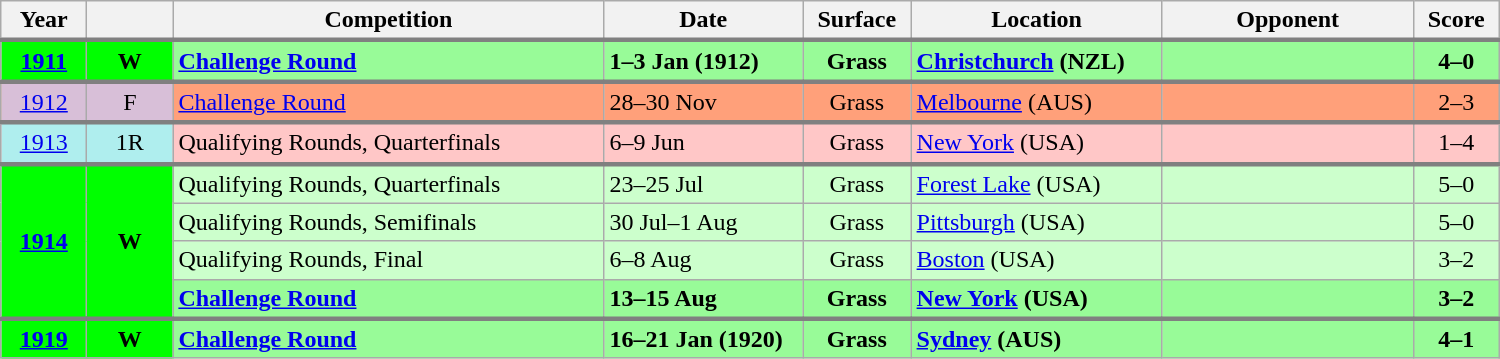<table class="wikitable">
<tr>
<th width="50">Year</th>
<th width="50"></th>
<th width="280">Competition</th>
<th width="125">Date</th>
<th width="65">Surface</th>
<th width="160">Location</th>
<th width="160">Opponent</th>
<th width="50">Score</th>
</tr>
<tr style="border-top:3px solid gray; background-color:#98fb98; font-weight:bold">
<td align="center" bgcolor="#00ff00"><a href='#'>1911</a></td>
<td align="center" bgcolor="#00ff00"><strong>W</strong></td>
<td><a href='#'>Challenge Round</a></td>
<td>1–3 Jan (1912)</td>
<td align="center">Grass</td>
<td><a href='#'>Christchurch</a> (NZL)</td>
<td></td>
<td align="center">4–0</td>
</tr>
<tr style="border-top:3px solid gray; background-color:#ffa07a">
<td align="center" bgcolor="#D8BFD8"><a href='#'>1912</a></td>
<td align="center" bgcolor="#D8BFD8">F</td>
<td><a href='#'>Challenge Round</a></td>
<td>28–30 Nov</td>
<td align="center">Grass</td>
<td><a href='#'>Melbourne</a> (AUS)</td>
<td></td>
<td align="center">2–3</td>
</tr>
<tr style="border-top:3px solid gray; background-color:#ffc7c7">
<td align="center" bgcolor="#afeeee"><a href='#'>1913</a></td>
<td align="center" bgcolor="#afeeee">1R</td>
<td>Qualifying Rounds, Quarterfinals</td>
<td>6–9 Jun</td>
<td align="center">Grass</td>
<td><a href='#'>New York</a> (USA)</td>
<td></td>
<td align="center">1–4</td>
</tr>
<tr style="border-top:3px solid gray; background-color:#ccffcc">
<td align="center" rowspan="4" bgcolor="#00ff00"><strong><a href='#'>1914</a></strong></td>
<td align="center" rowspan="4" bgcolor="#00ff00"><strong>W</strong></td>
<td>Qualifying Rounds, Quarterfinals</td>
<td>23–25 Jul</td>
<td align="center">Grass</td>
<td><a href='#'>Forest Lake</a> (USA)</td>
<td></td>
<td align="center">5–0</td>
</tr>
<tr style="background-color:#ccffcc">
<td>Qualifying Rounds, Semifinals</td>
<td>30 Jul–1 Aug</td>
<td align="center">Grass</td>
<td><a href='#'>Pittsburgh</a> (USA)</td>
<td></td>
<td align="center">5–0</td>
</tr>
<tr style="background-color:#ccffcc">
<td>Qualifying Rounds, Final</td>
<td>6–8 Aug</td>
<td align="center">Grass</td>
<td><a href='#'>Boston</a> (USA)</td>
<td></td>
<td align="center">3–2</td>
</tr>
<tr style="background-color:#98fb98; font-weight:bold">
<td><a href='#'>Challenge Round</a></td>
<td>13–15 Aug</td>
<td align="center">Grass</td>
<td><a href='#'>New York</a> (USA)</td>
<td></td>
<td align="center">3–2</td>
</tr>
<tr style="border-top:3px solid gray; background-color:#98fb98; font-weight:bold">
<td align="center" bgcolor="#00ff00"><strong><a href='#'>1919</a></strong></td>
<td align="center" bgcolor="#00ff00"><strong>W</strong></td>
<td><a href='#'>Challenge Round</a></td>
<td>16–21 Jan (1920)</td>
<td align="center">Grass</td>
<td><a href='#'>Sydney</a> (AUS)</td>
<td></td>
<td align="center">4–1</td>
</tr>
</table>
